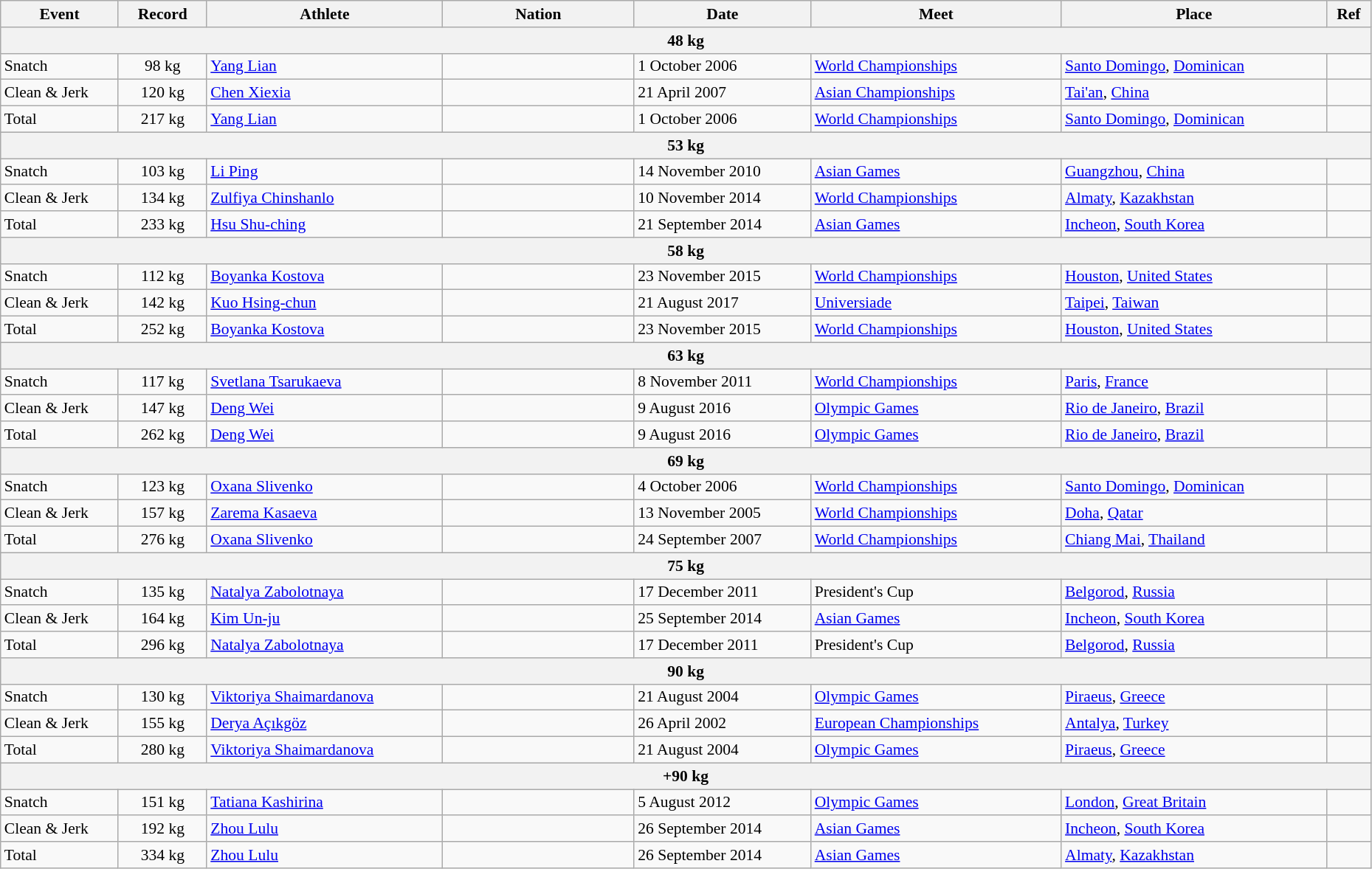<table class="wikitable" style="font-size:90%; width: 98%;">
<tr>
<th width=8%>Event</th>
<th width=6%>Record</th>
<th width=16%>Athlete</th>
<th width=13%>Nation</th>
<th width=12%>Date</th>
<th width=17%>Meet</th>
<th width=18%>Place</th>
<th width=3%>Ref</th>
</tr>
<tr bgcolor="#DDDDDD">
<th colspan="8">48 kg</th>
</tr>
<tr>
<td>Snatch</td>
<td align=center>98 kg</td>
<td><a href='#'>Yang Lian</a></td>
<td></td>
<td>1 October 2006</td>
<td><a href='#'>World Championships</a></td>
<td> <a href='#'>Santo Domingo</a>, <a href='#'>Dominican</a></td>
<td></td>
</tr>
<tr>
<td>Clean & Jerk</td>
<td align=center>120 kg</td>
<td><a href='#'>Chen Xiexia</a></td>
<td></td>
<td>21 April 2007</td>
<td><a href='#'>Asian Championships</a></td>
<td> <a href='#'>Tai'an</a>, <a href='#'>China</a></td>
<td></td>
</tr>
<tr>
<td>Total</td>
<td align=center>217 kg</td>
<td><a href='#'>Yang Lian</a></td>
<td></td>
<td>1 October 2006</td>
<td><a href='#'>World Championships</a></td>
<td> <a href='#'>Santo Domingo</a>, <a href='#'>Dominican</a></td>
<td></td>
</tr>
<tr bgcolor="#DDDDDD">
<th colspan="8">53 kg</th>
</tr>
<tr>
<td>Snatch</td>
<td align=center>103 kg</td>
<td><a href='#'>Li Ping</a></td>
<td></td>
<td>14 November 2010</td>
<td><a href='#'>Asian Games</a></td>
<td> <a href='#'>Guangzhou</a>, <a href='#'>China</a></td>
<td></td>
</tr>
<tr>
<td>Clean & Jerk</td>
<td align=center>134 kg</td>
<td><a href='#'>Zulfiya Chinshanlo</a></td>
<td></td>
<td>10 November 2014</td>
<td><a href='#'>World Championships</a></td>
<td> <a href='#'>Almaty</a>, <a href='#'>Kazakhstan</a></td>
<td></td>
</tr>
<tr>
<td>Total</td>
<td align=center>233 kg</td>
<td><a href='#'>Hsu Shu-ching</a></td>
<td></td>
<td>21 September 2014</td>
<td><a href='#'>Asian Games</a></td>
<td> <a href='#'>Incheon</a>, <a href='#'>South Korea</a></td>
<td></td>
</tr>
<tr bgcolor="#DDDDDD">
<th colspan="8">58 kg</th>
</tr>
<tr>
<td>Snatch</td>
<td align=center>112 kg</td>
<td><a href='#'>Boyanka Kostova</a></td>
<td></td>
<td>23 November 2015</td>
<td><a href='#'>World Championships</a></td>
<td> <a href='#'>Houston</a>, <a href='#'>United States</a></td>
<td></td>
</tr>
<tr>
<td>Clean & Jerk</td>
<td align=center>142 kg</td>
<td><a href='#'>Kuo Hsing-chun</a></td>
<td></td>
<td>21 August 2017</td>
<td><a href='#'>Universiade</a></td>
<td> <a href='#'>Taipei</a>, <a href='#'>Taiwan</a></td>
<td></td>
</tr>
<tr>
<td>Total</td>
<td align=center>252 kg</td>
<td><a href='#'>Boyanka Kostova</a></td>
<td></td>
<td>23 November 2015</td>
<td><a href='#'>World Championships</a></td>
<td> <a href='#'>Houston</a>, <a href='#'>United States</a></td>
<td></td>
</tr>
<tr bgcolor="#DDDDDD">
<th colspan="8">63 kg</th>
</tr>
<tr>
<td>Snatch</td>
<td align=center>117 kg</td>
<td><a href='#'>Svetlana Tsarukaeva</a></td>
<td></td>
<td>8 November 2011</td>
<td><a href='#'>World Championships</a></td>
<td> <a href='#'>Paris</a>, <a href='#'>France</a></td>
<td></td>
</tr>
<tr>
<td>Clean & Jerk</td>
<td align=center>147 kg</td>
<td><a href='#'>Deng Wei</a></td>
<td></td>
<td>9 August 2016</td>
<td><a href='#'>Olympic Games</a></td>
<td> <a href='#'>Rio de Janeiro</a>, <a href='#'>Brazil</a></td>
<td></td>
</tr>
<tr>
<td>Total</td>
<td align=center>262 kg</td>
<td><a href='#'>Deng Wei</a></td>
<td></td>
<td>9 August 2016</td>
<td><a href='#'>Olympic Games</a></td>
<td> <a href='#'>Rio de Janeiro</a>, <a href='#'>Brazil</a></td>
<td></td>
</tr>
<tr bgcolor="#DDDDDD">
<th colspan="8">69 kg</th>
</tr>
<tr>
<td>Snatch</td>
<td align=center>123 kg</td>
<td><a href='#'>Oxana Slivenko</a></td>
<td></td>
<td>4 October 2006</td>
<td><a href='#'>World Championships</a></td>
<td> <a href='#'>Santo Domingo</a>, <a href='#'>Dominican</a></td>
<td></td>
</tr>
<tr>
<td>Clean & Jerk</td>
<td align=center>157 kg</td>
<td><a href='#'>Zarema Kasaeva</a></td>
<td></td>
<td>13 November 2005</td>
<td><a href='#'>World Championships</a></td>
<td> <a href='#'>Doha</a>, <a href='#'>Qatar</a></td>
<td></td>
</tr>
<tr>
<td>Total</td>
<td align=center>276 kg</td>
<td><a href='#'>Oxana Slivenko</a></td>
<td></td>
<td>24 September 2007</td>
<td><a href='#'>World Championships</a></td>
<td> <a href='#'>Chiang Mai</a>, <a href='#'>Thailand</a></td>
<td></td>
</tr>
<tr bgcolor="#DDDDDD">
<th colspan="8">75 kg</th>
</tr>
<tr>
<td>Snatch</td>
<td align=center>135 kg</td>
<td><a href='#'>Natalya Zabolotnaya</a></td>
<td></td>
<td>17 December 2011</td>
<td>President's Cup</td>
<td> <a href='#'>Belgorod</a>, <a href='#'>Russia</a></td>
<td></td>
</tr>
<tr>
<td>Clean & Jerk</td>
<td align=center>164 kg</td>
<td><a href='#'>Kim Un-ju</a></td>
<td></td>
<td>25 September 2014</td>
<td><a href='#'>Asian Games</a></td>
<td> <a href='#'>Incheon</a>, <a href='#'>South Korea</a></td>
<td></td>
</tr>
<tr>
<td>Total</td>
<td align=center>296 kg</td>
<td><a href='#'>Natalya Zabolotnaya</a></td>
<td></td>
<td>17 December 2011</td>
<td>President's Cup</td>
<td> <a href='#'>Belgorod</a>, <a href='#'>Russia</a></td>
<td></td>
</tr>
<tr bgcolor="#DDDDDD">
<th colspan="8">90 kg</th>
</tr>
<tr>
<td>Snatch</td>
<td align=center>130 kg</td>
<td><a href='#'>Viktoriya Shaimardanova</a></td>
<td></td>
<td>21 August 2004</td>
<td><a href='#'>Olympic Games</a></td>
<td> <a href='#'>Piraeus</a>, <a href='#'>Greece</a></td>
<td></td>
</tr>
<tr>
<td>Clean & Jerk</td>
<td align=center>155 kg</td>
<td><a href='#'>Derya Açıkgöz</a></td>
<td></td>
<td>26 April 2002</td>
<td><a href='#'>European Championships</a></td>
<td> <a href='#'>Antalya</a>, <a href='#'>Turkey</a></td>
<td></td>
</tr>
<tr>
<td>Total</td>
<td align=center>280 kg</td>
<td><a href='#'>Viktoriya Shaimardanova</a></td>
<td></td>
<td>21 August 2004</td>
<td><a href='#'>Olympic Games</a></td>
<td> <a href='#'>Piraeus</a>, <a href='#'>Greece</a></td>
<td></td>
</tr>
<tr bgcolor="#DDDDDD">
<th colspan="8">+90 kg</th>
</tr>
<tr>
<td>Snatch</td>
<td align=center>151 kg</td>
<td><a href='#'>Tatiana Kashirina</a></td>
<td></td>
<td>5 August 2012</td>
<td><a href='#'>Olympic Games</a></td>
<td> <a href='#'>London</a>, <a href='#'>Great Britain</a></td>
<td></td>
</tr>
<tr>
<td>Clean & Jerk</td>
<td align=center>192 kg</td>
<td><a href='#'>Zhou Lulu</a></td>
<td></td>
<td>26 September 2014</td>
<td><a href='#'>Asian Games</a></td>
<td> <a href='#'>Incheon</a>, <a href='#'>South Korea</a></td>
<td></td>
</tr>
<tr>
<td>Total</td>
<td align=center>334 kg</td>
<td><a href='#'>Zhou Lulu</a></td>
<td></td>
<td>26 September 2014</td>
<td><a href='#'>Asian Games</a></td>
<td> <a href='#'>Almaty</a>, <a href='#'>Kazakhstan</a></td>
<td></td>
</tr>
</table>
